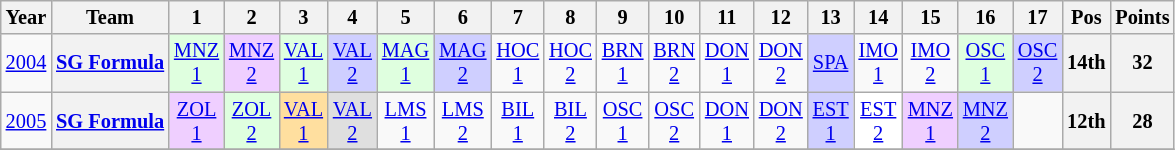<table class="wikitable" style="text-align:center; font-size:85%">
<tr>
<th>Year</th>
<th>Team</th>
<th>1</th>
<th>2</th>
<th>3</th>
<th>4</th>
<th>5</th>
<th>6</th>
<th>7</th>
<th>8</th>
<th>9</th>
<th>10</th>
<th>11</th>
<th>12</th>
<th>13</th>
<th>14</th>
<th>15</th>
<th>16</th>
<th>17</th>
<th>Pos</th>
<th>Points</th>
</tr>
<tr>
<td><a href='#'>2004</a></td>
<th nowrap><a href='#'>SG Formula</a></th>
<td style="background:#DFFFDF;"><a href='#'>MNZ<br>1</a><br></td>
<td style="background:#EFCFFF;"><a href='#'>MNZ<br>2</a><br></td>
<td style="background:#DFFFDF;"><a href='#'>VAL<br>1</a><br></td>
<td style="background:#CFCFFF;"><a href='#'>VAL<br>2</a><br></td>
<td style="background:#DFFFDF;"><a href='#'>MAG<br>1</a><br></td>
<td style="background:#CFCFFF;"><a href='#'>MAG<br>2</a><br></td>
<td><a href='#'>HOC<br>1</a></td>
<td><a href='#'>HOC<br>2</a></td>
<td><a href='#'>BRN<br>1</a></td>
<td><a href='#'>BRN<br>2</a></td>
<td><a href='#'>DON<br>1</a></td>
<td><a href='#'>DON<br>2</a></td>
<td style="background:#CFCFFF;"><a href='#'>SPA</a><br></td>
<td><a href='#'>IMO<br>1</a></td>
<td><a href='#'>IMO<br>2</a></td>
<td style="background:#DFFFDF;"><a href='#'>OSC<br>1</a><br></td>
<td style="background:#CFCFFF;"><a href='#'>OSC<br>2</a><br></td>
<th>14th</th>
<th>32</th>
</tr>
<tr>
<td><a href='#'>2005</a></td>
<th nowrap><a href='#'>SG Formula</a></th>
<td style="background:#EFCFFF;"><a href='#'>ZOL<br>1</a><br></td>
<td style="background:#DFFFDF;"><a href='#'>ZOL<br>2</a><br></td>
<td style="background:#FFDF9F;"><a href='#'>VAL<br>1</a><br></td>
<td style="background:#DFDFDF;"><a href='#'>VAL<br>2</a><br></td>
<td><a href='#'>LMS<br>1</a></td>
<td><a href='#'>LMS<br>2</a></td>
<td><a href='#'>BIL<br>1</a></td>
<td><a href='#'>BIL<br>2</a></td>
<td><a href='#'>OSC<br>1</a></td>
<td><a href='#'>OSC<br>2</a></td>
<td><a href='#'>DON<br>1</a></td>
<td><a href='#'>DON<br>2</a></td>
<td style="background:#CFCFFF;"><a href='#'>EST<br>1</a><br></td>
<td style="background:#FFFFFF;"><a href='#'>EST<br>2</a><br></td>
<td style="background:#EFCFFF;"><a href='#'>MNZ<br>1</a><br></td>
<td style="background:#CFCFFF;"><a href='#'>MNZ<br>2</a><br></td>
<td></td>
<th>12th</th>
<th>28</th>
</tr>
<tr>
</tr>
</table>
